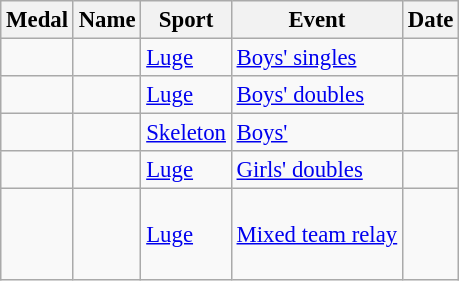<table class="wikitable sortable" style="font-size: 95%">
<tr>
<th>Medal</th>
<th>Name</th>
<th>Sport</th>
<th>Event</th>
<th>Date</th>
</tr>
<tr>
<td></td>
<td></td>
<td><a href='#'>Luge</a></td>
<td><a href='#'>Boys' singles</a></td>
<td></td>
</tr>
<tr>
<td></td>
<td><br></td>
<td><a href='#'>Luge</a></td>
<td><a href='#'>Boys' doubles</a></td>
<td></td>
</tr>
<tr>
<td></td>
<td></td>
<td><a href='#'>Skeleton</a></td>
<td><a href='#'>Boys'</a></td>
<td></td>
</tr>
<tr>
<td></td>
<td><br></td>
<td><a href='#'>Luge</a></td>
<td><a href='#'>Girls' doubles</a></td>
<td></td>
</tr>
<tr>
<td></td>
<td><br><br><br></td>
<td><a href='#'>Luge</a></td>
<td><a href='#'>Mixed team relay</a></td>
<td></td>
</tr>
</table>
